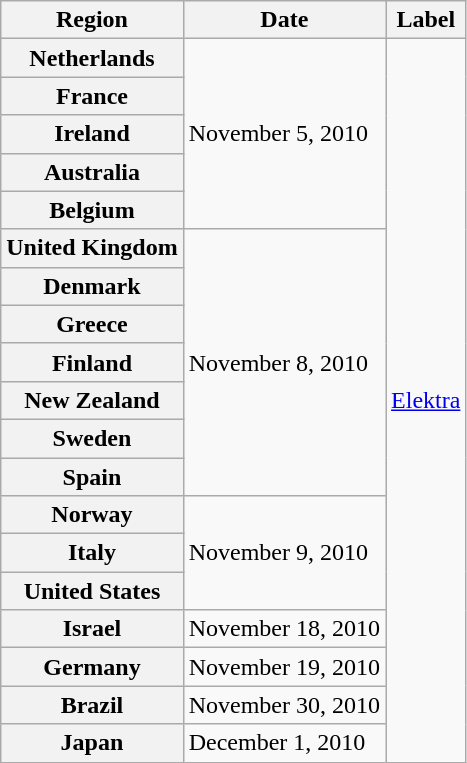<table class="wikitable plainrowheaders">
<tr>
<th scope="col">Region</th>
<th scope="col">Date</th>
<th scope="col">Label</th>
</tr>
<tr>
<th scope="row">Netherlands</th>
<td rowspan=5>November 5, 2010</td>
<td rowspan="19"><a href='#'>Elektra</a></td>
</tr>
<tr>
<th scope="row">France</th>
</tr>
<tr>
<th scope="row">Ireland</th>
</tr>
<tr>
<th scope="row">Australia</th>
</tr>
<tr>
<th scope="row">Belgium</th>
</tr>
<tr>
<th scope="row">United Kingdom</th>
<td rowspan=7>November 8, 2010</td>
</tr>
<tr>
<th scope="row">Denmark</th>
</tr>
<tr>
<th scope="row">Greece</th>
</tr>
<tr>
<th scope="row">Finland</th>
</tr>
<tr>
<th scope="row">New Zealand</th>
</tr>
<tr>
<th scope="row">Sweden</th>
</tr>
<tr>
<th scope="row">Spain</th>
</tr>
<tr>
<th scope="row">Norway</th>
<td rowspan=3>November 9, 2010</td>
</tr>
<tr>
<th scope="row">Italy</th>
</tr>
<tr>
<th scope="row">United States</th>
</tr>
<tr>
<th scope="row">Israel</th>
<td>November 18, 2010</td>
</tr>
<tr>
<th scope="row">Germany</th>
<td>November 19, 2010</td>
</tr>
<tr>
<th scope="row">Brazil</th>
<td>November 30, 2010</td>
</tr>
<tr>
<th scope="row">Japan</th>
<td>December 1, 2010</td>
</tr>
</table>
